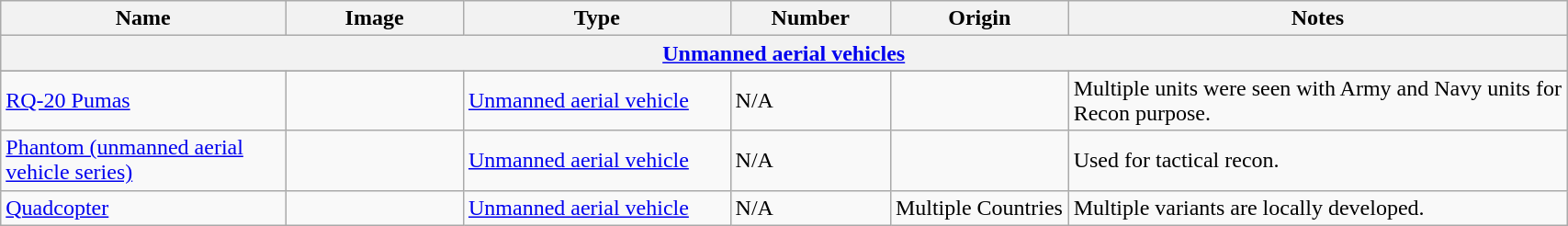<table class="wikitable" style="width:90%;">
<tr>
<th width=16%>Name</th>
<th width=10%>Image</th>
<th width=15%>Type</th>
<th width=9%>Number</th>
<th width=10%>Origin</th>
<th width=28%>Notes</th>
</tr>
<tr>
<th colspan="6"><a href='#'>Unmanned aerial vehicles</a></th>
</tr>
<tr>
</tr>
<tr>
<td><a href='#'>RQ-20 Pumas</a></td>
<td></td>
<td><a href='#'>Unmanned aerial vehicle</a></td>
<td>N/A</td>
<td></td>
<td>Multiple units were seen with Army and Navy units for Recon purpose.</td>
</tr>
<tr>
<td><a href='#'>Phantom (unmanned aerial vehicle series)</a></td>
<td></td>
<td><a href='#'>Unmanned aerial vehicle</a></td>
<td>N/A</td>
<td></td>
<td>Used for tactical recon.</td>
</tr>
<tr>
<td><a href='#'>Quadcopter</a></td>
<td></td>
<td><a href='#'>Unmanned aerial vehicle</a></td>
<td>N/A</td>
<td>Multiple Countries</td>
<td>Multiple variants are locally developed.</td>
</tr>
</table>
